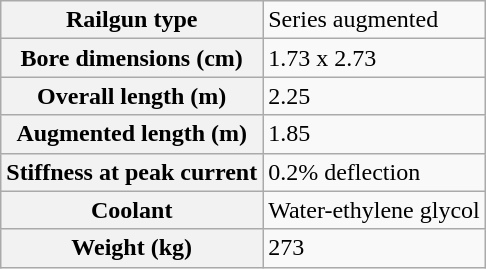<table class="wikitable">
<tr>
<th>Railgun type</th>
<td>Series augmented</td>
</tr>
<tr>
<th>Bore dimensions (cm)</th>
<td>1.73 x 2.73</td>
</tr>
<tr>
<th>Overall length (m)</th>
<td>2.25</td>
</tr>
<tr>
<th>Augmented length (m)</th>
<td>1.85</td>
</tr>
<tr>
<th>Stiffness at peak current</th>
<td>0.2% deflection</td>
</tr>
<tr>
<th>Coolant</th>
<td>Water-ethylene glycol</td>
</tr>
<tr>
<th>Weight (kg)</th>
<td>273</td>
</tr>
</table>
